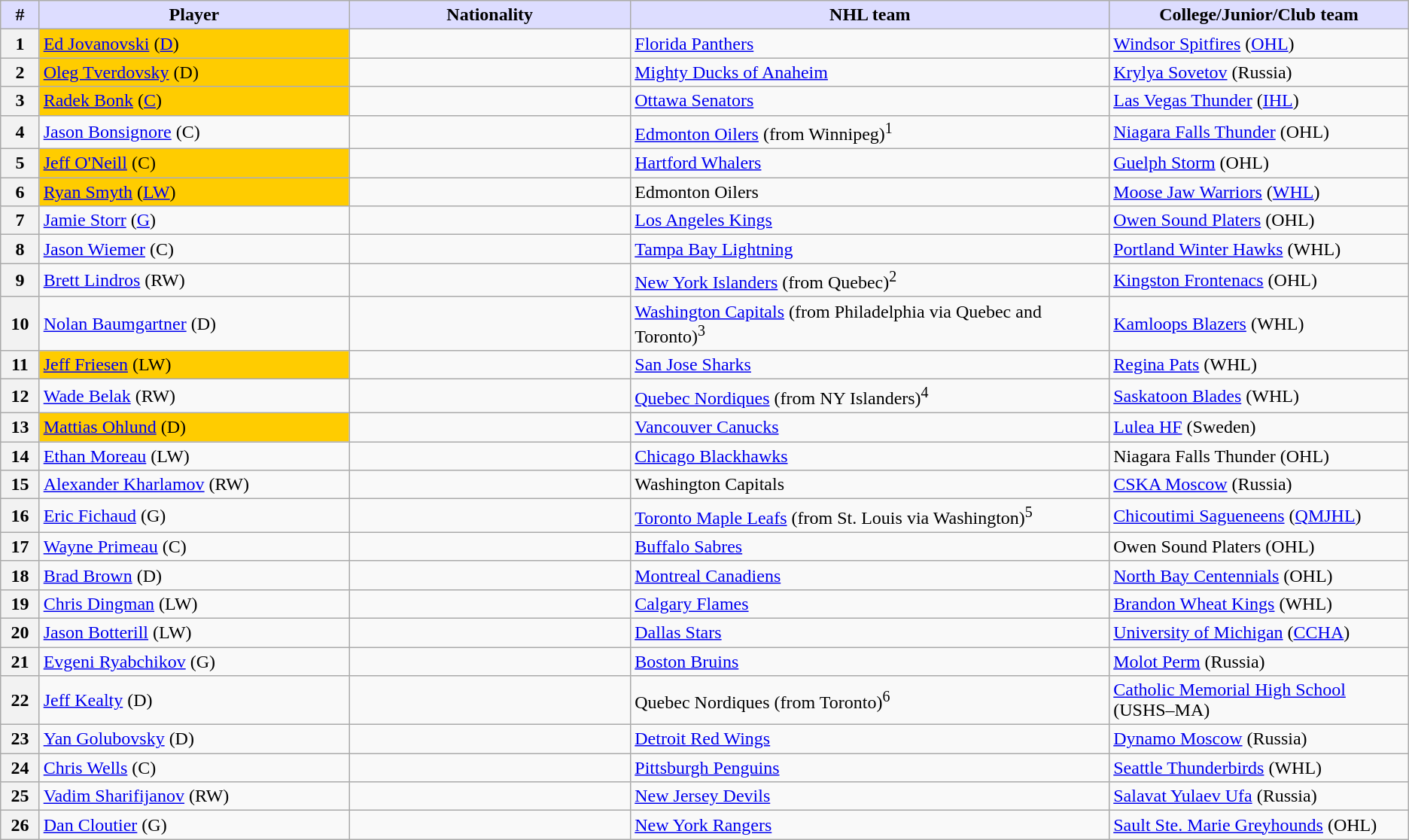<table class="wikitable">
<tr>
<th style="background:#ddf; width:2.75%;">#</th>
<th style="background:#ddf; width:22.0%;">Player</th>
<th style="background:#ddf; width:20.0%;">Nationality</th>
<th style="background:#ddf; width:34.0%;">NHL team</th>
<th style="background:#ddf; width:100.0%;">College/Junior/Club team</th>
</tr>
<tr>
<th>1</th>
<td bgcolor="#FFCC00"><a href='#'>Ed Jovanovski</a> (<a href='#'>D</a>)</td>
<td></td>
<td><a href='#'>Florida Panthers</a></td>
<td><a href='#'>Windsor Spitfires</a> (<a href='#'>OHL</a>)</td>
</tr>
<tr>
<th>2</th>
<td bgcolor="#FFCC00"><a href='#'>Oleg Tverdovsky</a> (D)</td>
<td></td>
<td><a href='#'>Mighty Ducks of Anaheim</a></td>
<td><a href='#'>Krylya Sovetov</a> (Russia)</td>
</tr>
<tr>
<th>3</th>
<td bgcolor="#FFCC00"><a href='#'>Radek Bonk</a> (<a href='#'>C</a>)</td>
<td></td>
<td><a href='#'>Ottawa Senators</a></td>
<td><a href='#'>Las Vegas Thunder</a> (<a href='#'>IHL</a>)</td>
</tr>
<tr>
<th>4</th>
<td><a href='#'>Jason Bonsignore</a> (C)</td>
<td></td>
<td><a href='#'>Edmonton Oilers</a> (from Winnipeg)<sup>1</sup></td>
<td><a href='#'>Niagara Falls Thunder</a> (OHL)</td>
</tr>
<tr>
<th>5</th>
<td bgcolor="#FFCC00"><a href='#'>Jeff O'Neill</a> (C)</td>
<td></td>
<td><a href='#'>Hartford Whalers</a></td>
<td><a href='#'>Guelph Storm</a> (OHL)</td>
</tr>
<tr>
<th>6</th>
<td bgcolor="#FFCC00"><a href='#'>Ryan Smyth</a> (<a href='#'>LW</a>)</td>
<td></td>
<td>Edmonton Oilers</td>
<td><a href='#'>Moose Jaw Warriors</a> (<a href='#'>WHL</a>)</td>
</tr>
<tr>
<th>7</th>
<td><a href='#'>Jamie Storr</a> (<a href='#'>G</a>)</td>
<td></td>
<td><a href='#'>Los Angeles Kings</a></td>
<td><a href='#'>Owen Sound Platers</a> (OHL)</td>
</tr>
<tr>
<th>8</th>
<td><a href='#'>Jason Wiemer</a> (C)</td>
<td></td>
<td><a href='#'>Tampa Bay Lightning</a></td>
<td><a href='#'>Portland Winter Hawks</a> (WHL)</td>
</tr>
<tr>
<th>9</th>
<td><a href='#'>Brett Lindros</a> (RW)</td>
<td></td>
<td><a href='#'>New York Islanders</a> (from Quebec)<sup>2</sup></td>
<td><a href='#'>Kingston Frontenacs</a> (OHL)</td>
</tr>
<tr>
<th>10</th>
<td><a href='#'>Nolan Baumgartner</a> (D)</td>
<td></td>
<td><a href='#'>Washington Capitals</a> (from Philadelphia via Quebec and Toronto)<sup>3</sup></td>
<td><a href='#'>Kamloops Blazers</a> (WHL)</td>
</tr>
<tr>
<th>11</th>
<td bgcolor="#FFCC00"><a href='#'>Jeff Friesen</a> (LW)</td>
<td></td>
<td><a href='#'>San Jose Sharks</a></td>
<td><a href='#'>Regina Pats</a> (WHL)</td>
</tr>
<tr>
<th>12</th>
<td><a href='#'>Wade Belak</a> (RW)</td>
<td></td>
<td><a href='#'>Quebec Nordiques</a> (from NY Islanders)<sup>4</sup></td>
<td><a href='#'>Saskatoon Blades</a> (WHL)</td>
</tr>
<tr>
<th>13</th>
<td bgcolor="#FFCC00"><a href='#'>Mattias Ohlund</a> (D)</td>
<td></td>
<td><a href='#'>Vancouver Canucks</a></td>
<td><a href='#'>Lulea HF</a> (Sweden)</td>
</tr>
<tr>
<th>14</th>
<td><a href='#'>Ethan Moreau</a> (LW)</td>
<td></td>
<td><a href='#'>Chicago Blackhawks</a></td>
<td>Niagara Falls Thunder (OHL)</td>
</tr>
<tr>
<th>15</th>
<td><a href='#'>Alexander Kharlamov</a> (RW)</td>
<td></td>
<td>Washington Capitals</td>
<td><a href='#'>CSKA Moscow</a> (Russia)</td>
</tr>
<tr>
<th>16</th>
<td><a href='#'>Eric Fichaud</a> (G)</td>
<td></td>
<td><a href='#'>Toronto Maple Leafs</a> (from St. Louis via Washington)<sup>5</sup></td>
<td><a href='#'>Chicoutimi Sagueneens</a> (<a href='#'>QMJHL</a>)</td>
</tr>
<tr>
<th>17</th>
<td><a href='#'>Wayne Primeau</a> (C)</td>
<td></td>
<td><a href='#'>Buffalo Sabres</a></td>
<td>Owen Sound Platers (OHL)</td>
</tr>
<tr>
<th>18</th>
<td><a href='#'>Brad Brown</a> (D)</td>
<td></td>
<td><a href='#'>Montreal Canadiens</a></td>
<td><a href='#'>North Bay Centennials</a> (OHL)</td>
</tr>
<tr>
<th>19</th>
<td><a href='#'>Chris Dingman</a> (LW)</td>
<td></td>
<td><a href='#'>Calgary Flames</a></td>
<td><a href='#'>Brandon Wheat Kings</a> (WHL)</td>
</tr>
<tr>
<th>20</th>
<td><a href='#'>Jason Botterill</a> (LW)</td>
<td></td>
<td><a href='#'>Dallas Stars</a></td>
<td><a href='#'>University of Michigan</a> (<a href='#'>CCHA</a>)</td>
</tr>
<tr>
<th>21</th>
<td><a href='#'>Evgeni Ryabchikov</a> (G)</td>
<td></td>
<td><a href='#'>Boston Bruins</a></td>
<td><a href='#'>Molot Perm</a> (Russia)</td>
</tr>
<tr>
<th>22</th>
<td><a href='#'>Jeff Kealty</a> (D)</td>
<td></td>
<td>Quebec Nordiques (from Toronto)<sup>6</sup></td>
<td><a href='#'>Catholic Memorial High School</a> (USHS–MA)</td>
</tr>
<tr>
<th>23</th>
<td><a href='#'>Yan Golubovsky</a> (D)</td>
<td></td>
<td><a href='#'>Detroit Red Wings</a></td>
<td><a href='#'>Dynamo Moscow</a> (Russia)</td>
</tr>
<tr>
<th>24</th>
<td><a href='#'>Chris Wells</a> (C)</td>
<td></td>
<td><a href='#'>Pittsburgh Penguins</a></td>
<td><a href='#'>Seattle Thunderbirds</a> (WHL)</td>
</tr>
<tr>
<th>25</th>
<td><a href='#'>Vadim Sharifijanov</a> (RW)</td>
<td></td>
<td><a href='#'>New Jersey Devils</a></td>
<td><a href='#'>Salavat Yulaev Ufa</a> (Russia)</td>
</tr>
<tr>
<th>26</th>
<td><a href='#'>Dan Cloutier</a> (G)</td>
<td></td>
<td><a href='#'>New York Rangers</a></td>
<td><a href='#'>Sault Ste. Marie Greyhounds</a> (OHL)</td>
</tr>
</table>
